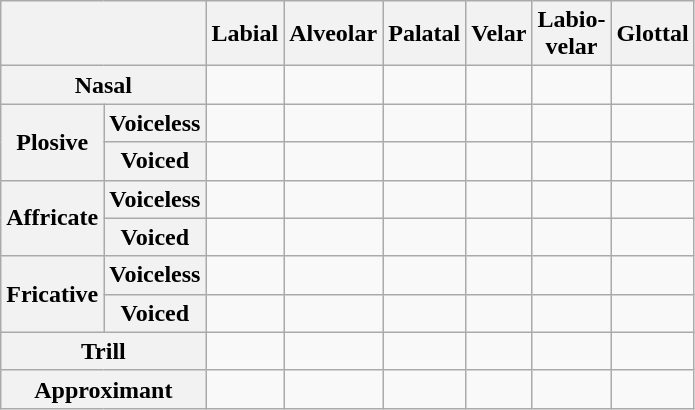<table class="wikitable" style="text-align:center">
<tr>
<th colspan=2></th>
<th>Labial</th>
<th>Alveolar</th>
<th>Palatal</th>
<th>Velar</th>
<th>Labio-<br>velar</th>
<th>Glottal</th>
</tr>
<tr>
<th colspan=2>Nasal</th>
<td></td>
<td></td>
<td></td>
<td></td>
<td></td>
<td></td>
</tr>
<tr>
<th rowspan=2>Plosive</th>
<th>Voiceless</th>
<td></td>
<td></td>
<td></td>
<td></td>
<td></td>
<td></td>
</tr>
<tr>
<th>Voiced</th>
<td></td>
<td></td>
<td></td>
<td></td>
<td></td>
<td></td>
</tr>
<tr>
<th rowspan=2>Affricate</th>
<th>Voiceless</th>
<td></td>
<td></td>
<td></td>
<td></td>
<td></td>
<td></td>
</tr>
<tr>
<th>Voiced</th>
<td></td>
<td></td>
<td></td>
<td></td>
<td></td>
<td></td>
</tr>
<tr>
<th rowspan=2>Fricative</th>
<th>Voiceless</th>
<td></td>
<td></td>
<td></td>
<td></td>
<td></td>
<td></td>
</tr>
<tr>
<th>Voiced</th>
<td></td>
<td></td>
<td></td>
<td></td>
<td></td>
<td></td>
</tr>
<tr>
<th colspan=2>Trill</th>
<td></td>
<td></td>
<td></td>
<td></td>
<td></td>
<td></td>
</tr>
<tr>
<th colspan=2>Approximant</th>
<td></td>
<td></td>
<td></td>
<td></td>
<td></td>
</tr>
</table>
